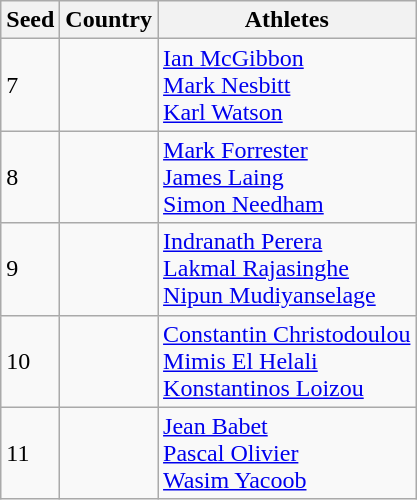<table class = "wikitable sortable">
<tr>
<th>Seed</th>
<th>Country</th>
<th>Athletes</th>
</tr>
<tr>
<td>7</td>
<td></td>
<td><a href='#'>Ian McGibbon</a><br><a href='#'>Mark Nesbitt</a><br><a href='#'>Karl Watson</a></td>
</tr>
<tr>
<td>8</td>
<td></td>
<td><a href='#'>Mark Forrester</a><br><a href='#'>James Laing</a><br><a href='#'>Simon Needham</a></td>
</tr>
<tr>
<td>9</td>
<td></td>
<td><a href='#'>Indranath Perera</a> <br><a href='#'>Lakmal Rajasinghe</a> <br><a href='#'>Nipun Mudiyanselage</a></td>
</tr>
<tr>
<td>10</td>
<td></td>
<td><a href='#'>Constantin Christodoulou</a><br><a href='#'>Mimis El Helali</a><br><a href='#'>Konstantinos Loizou</a></td>
</tr>
<tr>
<td>11</td>
<td></td>
<td><a href='#'>Jean Babet</a><br><a href='#'>Pascal Olivier</a><br><a href='#'>Wasim Yacoob</a></td>
</tr>
</table>
